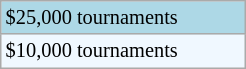<table class="wikitable" style="font-size:85%; width:13%;">
<tr style="background:lightblue;">
<td>$25,000 tournaments</td>
</tr>
<tr style="background:#f0f8ff;">
<td>$10,000 tournaments</td>
</tr>
</table>
